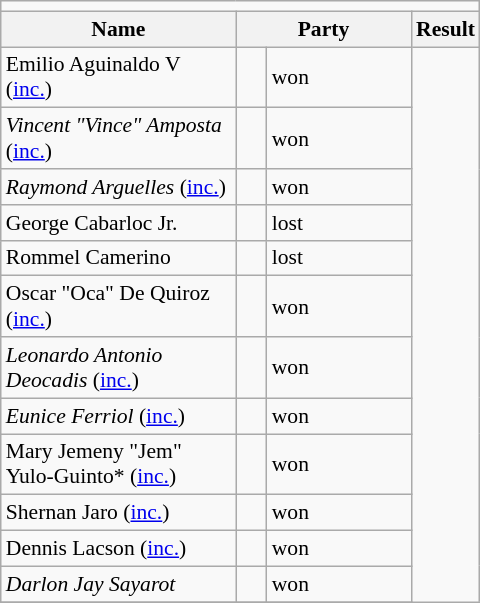<table class=wikitable style="font-size:90%">
<tr>
<td colspan=4 bgcolor=></td>
</tr>
<tr>
<th width=150px>Name</th>
<th colspan=2 width=110px>Party</th>
<th>Result</th>
</tr>
<tr>
<td>Emilio Aguinaldo V (<a href='#'>inc.</a>)</td>
<td></td>
<td>won</td>
</tr>
<tr>
<td><em>Vincent "Vince" Amposta</em> (<a href='#'>inc.</a>)</td>
<td></td>
<td>won</td>
</tr>
<tr>
<td><em>Raymond Arguelles</em> (<a href='#'>inc.</a>)</td>
<td></td>
<td>won</td>
</tr>
<tr>
<td>George Cabarloc Jr.</td>
<td></td>
<td>lost</td>
</tr>
<tr>
<td>Rommel Camerino</td>
<td></td>
<td>lost</td>
</tr>
<tr>
<td>Oscar "Oca" De Quiroz (<a href='#'>inc.</a>)</td>
<td></td>
<td>won</td>
</tr>
<tr>
<td><em>Leonardo Antonio Deocadis</em> (<a href='#'>inc.</a>)</td>
<td></td>
<td>won</td>
</tr>
<tr>
<td><em>Eunice Ferriol</em> (<a href='#'>inc.</a>)</td>
<td></td>
<td>won</td>
</tr>
<tr>
<td>Mary Jemeny "Jem" Yulo-Guinto* (<a href='#'>inc.</a>)</td>
<td></td>
<td>won</td>
</tr>
<tr>
<td>Shernan Jaro (<a href='#'>inc.</a>)</td>
<td></td>
<td>won</td>
</tr>
<tr>
<td>Dennis Lacson (<a href='#'>inc.</a>)</td>
<td></td>
<td>won</td>
</tr>
<tr>
<td><em>Darlon Jay Sayarot</em></td>
<td></td>
<td>won</td>
</tr>
<tr>
</tr>
</table>
